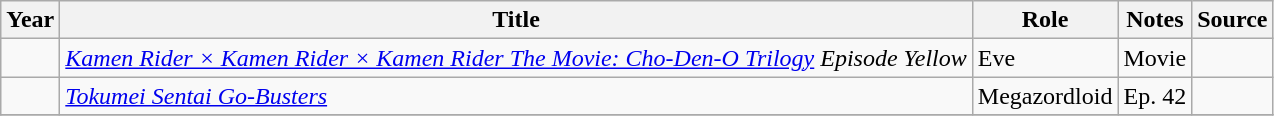<table class="wikitable sortable plainrowheaders">
<tr>
<th>Year</th>
<th>Title</th>
<th>Role</th>
<th class="unsortable">Notes</th>
<th class="unsortable">Source</th>
</tr>
<tr>
<td></td>
<td><em><a href='#'>Kamen Rider × Kamen Rider × Kamen Rider The Movie: Cho-Den-O Trilogy</a> Episode Yellow</em></td>
<td>Eve</td>
<td>Movie</td>
<td></td>
</tr>
<tr>
<td></td>
<td><em><a href='#'>Tokumei Sentai Go-Busters</a></em></td>
<td>Megazordloid</td>
<td>Ep. 42</td>
<td></td>
</tr>
<tr>
</tr>
</table>
